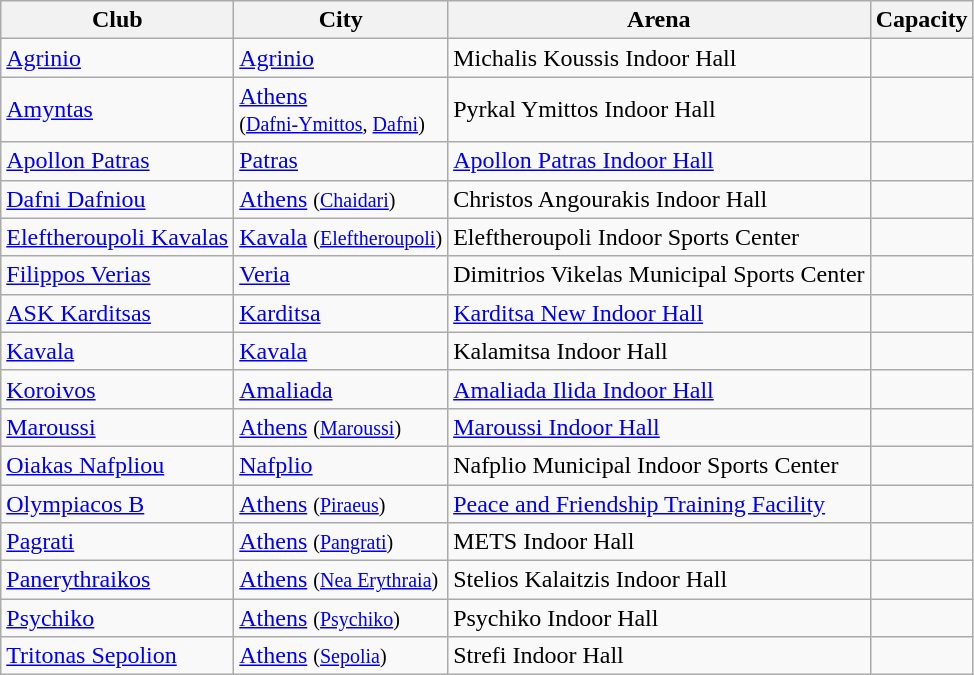<table class="wikitable sortable">
<tr>
<th>Club</th>
<th>City</th>
<th>Arena</th>
<th>Capacity</th>
</tr>
<tr>
<td><a href='#'>Agrinio</a></td>
<td><a href='#'>Agrinio</a></td>
<td>Michalis Koussis Indoor Hall</td>
<td></td>
</tr>
<tr>
<td><a href='#'>Amyntas</a></td>
<td><a href='#'>Athens</a> <br><small>(<a href='#'>Dafni-Ymittos</a>, <a href='#'>Dafni</a>)</small></td>
<td>Pyrkal Ymittos Indoor Hall</td>
<td></td>
</tr>
<tr>
<td><a href='#'>Apollon Patras</a></td>
<td><a href='#'>Patras</a></td>
<td><a href='#'>Apollon Patras Indoor Hall</a></td>
<td></td>
</tr>
<tr>
<td><a href='#'>Dafni Dafniou</a></td>
<td><a href='#'>Athens</a> <small>(<a href='#'>Chaidari</a>)</small></td>
<td>Christos Angourakis Indoor Hall</td>
<td></td>
</tr>
<tr>
<td><a href='#'>Eleftheroupoli Kavalas</a></td>
<td><a href='#'>Kavala</a> <small>(<a href='#'>Eleftheroupoli</a>)</small></td>
<td>Eleftheroupoli Indoor Sports Center</td>
<td></td>
</tr>
<tr>
<td><a href='#'>Filippos Verias</a></td>
<td><a href='#'>Veria</a></td>
<td>Dimitrios Vikelas Municipal Sports Center</td>
<td></td>
</tr>
<tr>
<td><a href='#'>ASK Karditsas</a></td>
<td><a href='#'>Karditsa</a></td>
<td><a href='#'>Karditsa New Indoor Hall</a></td>
<td></td>
</tr>
<tr>
<td><a href='#'>Kavala</a></td>
<td><a href='#'>Kavala</a></td>
<td>Kalamitsa Indoor Hall</td>
<td></td>
</tr>
<tr>
<td><a href='#'>Koroivos</a></td>
<td><a href='#'>Amaliada</a></td>
<td><a href='#'>Amaliada Ilida Indoor Hall</a></td>
<td></td>
</tr>
<tr>
<td><a href='#'>Maroussi</a></td>
<td><a href='#'>Athens</a> <small>(<a href='#'>Maroussi</a>)</small></td>
<td><a href='#'>Maroussi Indoor Hall</a></td>
<td></td>
</tr>
<tr>
<td><a href='#'>Oiakas Nafpliou</a></td>
<td><a href='#'>Nafplio</a></td>
<td>Nafplio Municipal Indoor Sports Center</td>
<td></td>
</tr>
<tr>
<td><a href='#'>Olympiacos B</a></td>
<td><a href='#'>Athens</a> <small>(<a href='#'>Piraeus</a>)</small></td>
<td><a href='#'>Peace and Friendship Training Facility</a></td>
<td></td>
</tr>
<tr>
<td><a href='#'>Pagrati</a></td>
<td><a href='#'>Athens</a> <small>(<a href='#'>Pangrati</a>)</small></td>
<td>METS Indoor Hall</td>
<td></td>
</tr>
<tr>
<td><a href='#'>Panerythraikos</a></td>
<td><a href='#'>Athens</a> <small>(<a href='#'>Nea Erythraia</a>)</small></td>
<td>Stelios Kalaitzis Indoor Hall</td>
<td></td>
</tr>
<tr>
<td><a href='#'>Psychiko</a></td>
<td><a href='#'>Athens</a> <small>(<a href='#'>Psychiko</a>)</small></td>
<td>Psychiko Indoor Hall</td>
<td></td>
</tr>
<tr>
<td><a href='#'>Tritonas Sepolion</a></td>
<td><a href='#'>Athens</a> <small>(<a href='#'>Sepolia</a>)</small></td>
<td>Strefi Indoor Hall</td>
<td></td>
</tr>
</table>
